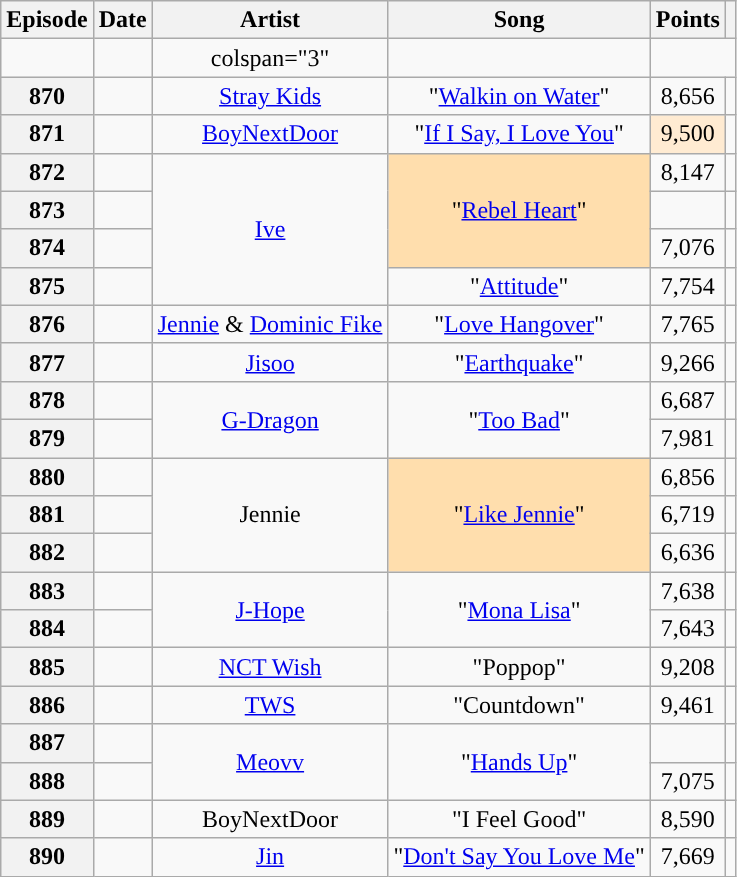<table class="wikitable plainrowheaders sortable" style="text-align:center">
<tr>
<th scope="col">Episode</th>
<th scope="col">Date</th>
<th scope="col">Artist</th>
<th scope="col">Song</th>
<th scope="col">Points</th>
<th class="unsortable"></th>
</tr>
<tr>
<td></td>
<td></td>
<td>colspan="3" </td>
<td style="text-align:center"></td>
</tr>
<tr>
<th scope="row" style="text-align:center">870</th>
<td></td>
<td><a href='#'>Stray Kids</a></td>
<td>"<a href='#'>Walkin on Water</a>"</td>
<td>8,656</td>
<td style="text-align:center"></td>
</tr>
<tr>
<th scope="row" style="text-align:center">871</th>
<td></td>
<td><a href='#'>BoyNextDoor</a></td>
<td>"<a href='#'>If I Say, I Love You</a>"</td>
<td style="background:#FFEBD2;">9,500 </td>
<td style="text-align:center"></td>
</tr>
<tr>
<th scope="row" style="text-align:center">872</th>
<td></td>
<td rowspan="4"><a href='#'>Ive</a></td>
<td rowspan="3" style="background:#FFDEAD;">"<a href='#'>Rebel Heart</a>" </td>
<td>8,147</td>
<td style="text-align:center"></td>
</tr>
<tr>
<th scope="row" style="text-align:center">873</th>
<td></td>
<td></td>
<td style="text-align:center"></td>
</tr>
<tr>
<th scope="row" style="text-align:center">874</th>
<td></td>
<td>7,076</td>
<td style="text-align:center"></td>
</tr>
<tr>
<th scope="row" style="text-align:center">875</th>
<td></td>
<td>"<a href='#'>Attitude</a>"</td>
<td>7,754</td>
<td style="text-align:center"></td>
</tr>
<tr>
<th scope="row" style="text-align:center">876</th>
<td></td>
<td><a href='#'>Jennie</a> & <a href='#'>Dominic Fike</a></td>
<td>"<a href='#'>Love Hangover</a>"</td>
<td>7,765</td>
<td style="text-align:center"></td>
</tr>
<tr>
<th scope="row" style="text-align:center">877</th>
<td></td>
<td><a href='#'>Jisoo</a></td>
<td>"<a href='#'>Earthquake</a>"</td>
<td>9,266</td>
<td style="text-align:center"></td>
</tr>
<tr>
<th scope="row" style="text-align:center">878</th>
<td></td>
<td rowspan=2"><a href='#'>G-Dragon</a></td>
<td rowspan=2">"<a href='#'>Too Bad</a>"</td>
<td>6,687</td>
<td style="text-align:center"></td>
</tr>
<tr>
<th scope="row" style="text-align:center">879</th>
<td></td>
<td>7,981</td>
<td style="text-align:center"></td>
</tr>
<tr>
<th scope="row" style="text-align:center">880</th>
<td></td>
<td rowspan=3">Jennie</td>
<td rowspan=3" style="background:#FFDEAD;">"<a href='#'>Like Jennie</a>" </td>
<td>6,856</td>
<td style="text-align:center"></td>
</tr>
<tr>
<th scope="row" style="text-align:center">881</th>
<td></td>
<td>6,719</td>
<td style="text-align:center"></td>
</tr>
<tr>
<th scope="row" style="text-align:center">882</th>
<td></td>
<td>6,636</td>
<td style="text-align:center"></td>
</tr>
<tr>
<th scope="row" style="text-align:center">883</th>
<td></td>
<td rowspan=2"><a href='#'>J-Hope</a></td>
<td rowspan=2">"<a href='#'>Mona Lisa</a>"</td>
<td>7,638</td>
<td style="text-align:center"></td>
</tr>
<tr>
<th scope="row" style="text-align:center">884</th>
<td></td>
<td>7,643</td>
<td style="text-align:center"></td>
</tr>
<tr>
<th scope="row" style="text-align:center">885</th>
<td></td>
<td><a href='#'>NCT Wish</a></td>
<td>"Poppop"</td>
<td>9,208</td>
<td style="text-align:center"></td>
</tr>
<tr>
<th scope="row" style="text-align:center">886</th>
<td></td>
<td><a href='#'>TWS</a></td>
<td>"Countdown"</td>
<td>9,461</td>
<td style="text-align:center"></td>
</tr>
<tr>
<th scope="row" style="text-align:center">887</th>
<td></td>
<td rowspan="2"><a href='#'>Meovv</a></td>
<td rowspan="2">"<a href='#'>Hands Up</a>"</td>
<td></td>
<td style="text-align:center"></td>
</tr>
<tr>
<th scope="row" style="text-align:center">888</th>
<td></td>
<td>7,075</td>
<td style="text-align:center"></td>
</tr>
<tr>
<th scope="row" style="text-align:center">889</th>
<td></td>
<td>BoyNextDoor</td>
<td>"I Feel Good"</td>
<td>8,590</td>
<td style="text-align:center"></td>
</tr>
<tr>
<th scope="row" style="text-align:center">890</th>
<td></td>
<td><a href='#'>Jin</a></td>
<td>"<a href='#'>Don't Say You Love Me</a>"</td>
<td>7,669</td>
<td style="text-align:center"></td>
</tr>
</table>
